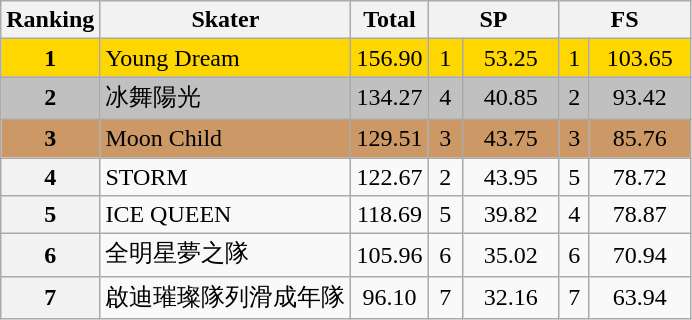<table class="wikitable sortable">
<tr>
<th>Ranking</th>
<th>Skater</th>
<th>Total</th>
<th colspan="2" width="80px">SP </th>
<th colspan="2" width="80px">FS </th>
</tr>
<tr bgcolor="gold">
<td align="center"><strong>1</strong></td>
<td>Young Dream</td>
<td align="center">156.90</td>
<td align="center">1</td>
<td align="center">53.25</td>
<td align="center">1</td>
<td align="center">103.65</td>
</tr>
<tr bgcolor="silver">
<td align="center"><strong>2</strong></td>
<td>冰舞陽光</td>
<td align="center">134.27</td>
<td align="center">4</td>
<td align="center">40.85</td>
<td align="center">2</td>
<td align="center">93.42</td>
</tr>
<tr bgcolor="cc9966">
<td align="center"><strong>3</strong></td>
<td>Moon Child</td>
<td align="center">129.51</td>
<td align="center">3</td>
<td align="center">43.75</td>
<td align="center">3</td>
<td align="center">85.76</td>
</tr>
<tr>
<th>4</th>
<td>STORM</td>
<td align="center">122.67</td>
<td align="center">2</td>
<td align="center">43.95</td>
<td align="center">5</td>
<td align="center">78.72</td>
</tr>
<tr>
<th>5</th>
<td>ICE QUEEN</td>
<td align="center">118.69</td>
<td align="center">5</td>
<td align="center">39.82</td>
<td align="center">4</td>
<td align="center">78.87</td>
</tr>
<tr>
<th>6</th>
<td>全明星夢之隊</td>
<td align="center">105.96</td>
<td align="center">6</td>
<td align="center">35.02</td>
<td align="center">6</td>
<td align="center">70.94</td>
</tr>
<tr>
<th>7</th>
<td>啟迪璀璨隊列滑成年隊</td>
<td align="center">96.10</td>
<td align="center">7</td>
<td align="center">32.16</td>
<td align="center">7</td>
<td align="center">63.94</td>
</tr>
</table>
